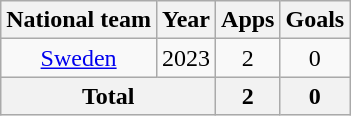<table class="wikitable" style="text-align:center">
<tr>
<th>National team</th>
<th>Year</th>
<th>Apps</th>
<th>Goals</th>
</tr>
<tr>
<td><a href='#'>Sweden</a></td>
<td>2023</td>
<td>2</td>
<td>0</td>
</tr>
<tr>
<th colspan="2">Total</th>
<th>2</th>
<th>0</th>
</tr>
</table>
